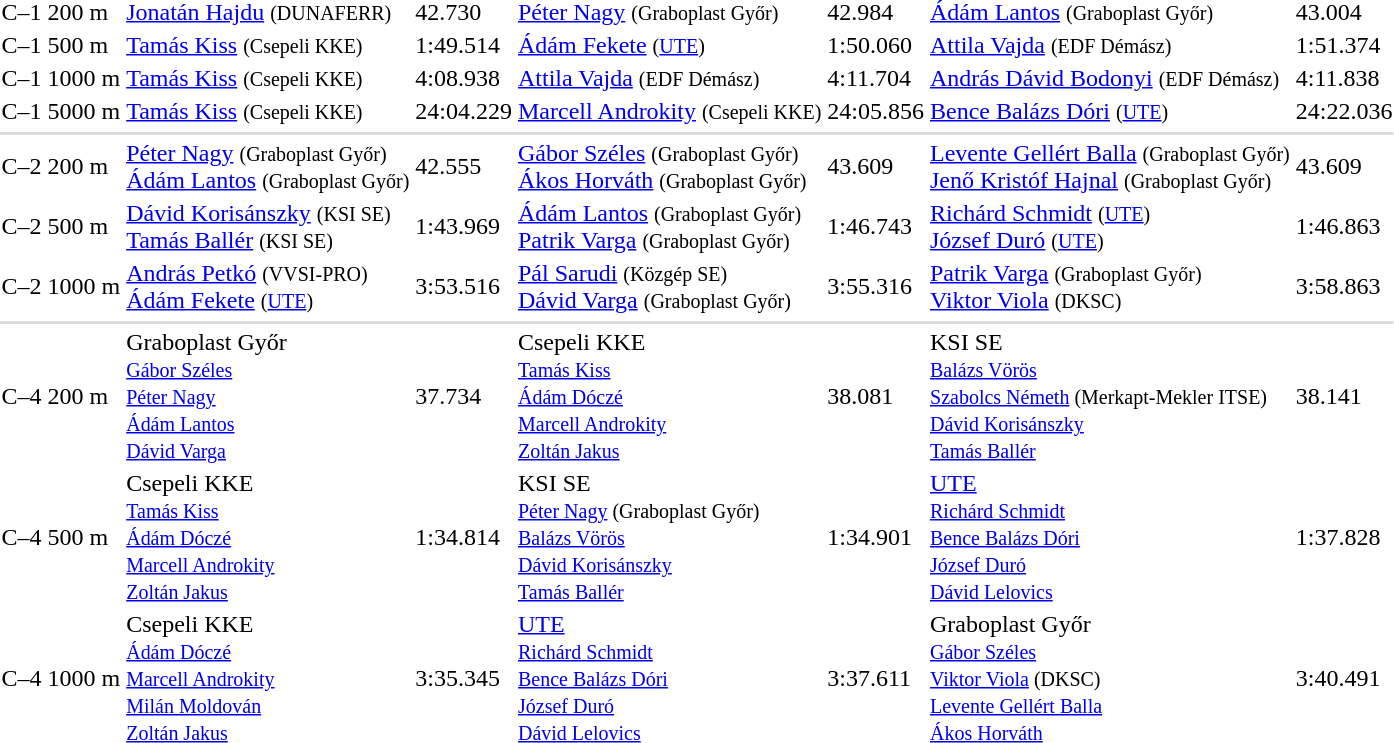<table>
<tr>
<td>C–1 200 m</td>
<td><a href='#'>Jonatán Hajdu</a> <small>(DUNAFERR)</small></td>
<td>42.730</td>
<td><a href='#'>Péter Nagy</a> <small>(Graboplast Győr)</small></td>
<td>42.984</td>
<td><a href='#'>Ádám Lantos</a> <small>(Graboplast Győr)</small></td>
<td>43.004</td>
</tr>
<tr>
<td>C–1 500 m</td>
<td><a href='#'>Tamás Kiss</a> <small>(Csepeli KKE)</small></td>
<td>1:49.514</td>
<td><a href='#'>Ádám Fekete</a> <small>(<a href='#'>UTE</a>)</small></td>
<td>1:50.060</td>
<td><a href='#'>Attila Vajda</a> <small>(EDF Démász)</small></td>
<td>1:51.374</td>
</tr>
<tr>
<td>C–1 1000 m</td>
<td><a href='#'>Tamás Kiss</a> <small>(Csepeli KKE)</small></td>
<td>4:08.938</td>
<td><a href='#'>Attila Vajda</a> <small>(EDF Démász)</small></td>
<td>4:11.704</td>
<td><a href='#'>András Dávid Bodonyi</a> <small>(EDF Démász)</small></td>
<td>4:11.838</td>
</tr>
<tr>
<td>C–1 5000 m</td>
<td><a href='#'>Tamás Kiss</a> <small>(Csepeli KKE)</small></td>
<td>24:04.229</td>
<td><a href='#'>Marcell Androkity</a> <small>(Csepeli KKE)</small></td>
<td>24:05.856</td>
<td><a href='#'>Bence Balázs Dóri</a> <small>(<a href='#'>UTE</a>)</small></td>
<td>24:22.036</td>
</tr>
<tr>
</tr>
<tr bgcolor=#ddd>
<td colspan=7></td>
</tr>
<tr>
<td>C–2 200 m</td>
<td><a href='#'>Péter Nagy</a> <small>(Graboplast Győr)</small><br> <a href='#'>Ádám Lantos</a> <small>(Graboplast Győr)</small></td>
<td>42.555</td>
<td><a href='#'>Gábor Széles</a> <small>(Graboplast Győr)</small><br> <a href='#'>Ákos Horváth</a> <small>(Graboplast Győr)</small></td>
<td>43.609</td>
<td><a href='#'>Levente Gellért Balla</a> <small>(Graboplast Győr)</small><br> <a href='#'>Jenő Kristóf Hajnal</a> <small>(Graboplast Győr)</small></td>
<td>43.609</td>
</tr>
<tr>
<td>C–2 500 m</td>
<td><a href='#'>Dávid Korisánszky</a> <small>(KSI SE)</small><br> <a href='#'>Tamás Ballér</a> <small>(KSI SE)</small></td>
<td>1:43.969</td>
<td><a href='#'>Ádám Lantos</a> <small>(Graboplast Győr)</small><br> <a href='#'>Patrik Varga</a> <small>(Graboplast Győr)</small></td>
<td>1:46.743</td>
<td><a href='#'>Richárd Schmidt</a> <small>(<a href='#'>UTE</a>)</small><br> <a href='#'>József Duró</a> <small>(<a href='#'>UTE</a>)</small></td>
<td>1:46.863</td>
</tr>
<tr>
<td>C–2 1000 m</td>
<td><a href='#'>András Petkó</a> <small>(VVSI-PRO)</small><br> <a href='#'>Ádám Fekete</a> <small>(<a href='#'>UTE</a>)</small></td>
<td>3:53.516</td>
<td><a href='#'>Pál Sarudi</a> <small>(Közgép SE)</small><br> <a href='#'>Dávid Varga</a> <small>(Graboplast Győr)</small></td>
<td>3:55.316</td>
<td><a href='#'>Patrik Varga</a> <small>(Graboplast Győr)</small><br> <a href='#'>Viktor Viola</a> <small>(DKSC)</small></td>
<td>3:58.863</td>
</tr>
<tr>
</tr>
<tr bgcolor=#ddd>
<td colspan=7></td>
</tr>
<tr>
<td>C–4 200 m</td>
<td>Graboplast Győr<br><small><a href='#'>Gábor Széles</a><br> <a href='#'>Péter Nagy</a><br> <a href='#'>Ádám Lantos</a><br> <a href='#'>Dávid Varga</a></small></td>
<td>37.734</td>
<td>Csepeli KKE<br><small><a href='#'>Tamás Kiss</a><br> <a href='#'>Ádám Dóczé</a><br> <a href='#'>Marcell Androkity</a><br> <a href='#'>Zoltán Jakus</a></small></td>
<td>38.081</td>
<td>KSI SE<br><small><a href='#'>Balázs Vörös</a><br> <a href='#'>Szabolcs Németh</a> (Merkapt-Mekler ITSE)<br> <a href='#'>Dávid Korisánszky</a><br> <a href='#'>Tamás Ballér</a></small></td>
<td>38.141</td>
</tr>
<tr>
<td>C–4 500 m</td>
<td>Csepeli KKE<br><small><a href='#'>Tamás Kiss</a><br> <a href='#'>Ádám Dóczé</a><br> <a href='#'>Marcell Androkity</a><br> <a href='#'>Zoltán Jakus</a></small></td>
<td>1:34.814</td>
<td>KSI SE<br><small><a href='#'>Péter Nagy</a> (Graboplast Győr)<br> <a href='#'>Balázs Vörös</a><br> <a href='#'>Dávid Korisánszky</a><br> <a href='#'>Tamás Ballér</a></small></td>
<td>1:34.901</td>
<td><a href='#'>UTE</a><br><small><a href='#'>Richárd Schmidt</a><br> <a href='#'>Bence Balázs Dóri</a><br> <a href='#'>József Duró</a><br> <a href='#'>Dávid Lelovics</a></small></td>
<td>1:37.828</td>
</tr>
<tr>
<td>C–4 1000 m</td>
<td>Csepeli KKE<br><small><a href='#'>Ádám Dóczé</a><br> <a href='#'>Marcell Androkity</a><br> <a href='#'>Milán Moldován</a><br> <a href='#'>Zoltán Jakus</a></small></td>
<td>3:35.345</td>
<td><a href='#'>UTE</a><br><small><a href='#'>Richárd Schmidt</a><br> <a href='#'>Bence Balázs Dóri</a><br> <a href='#'>József Duró</a><br> <a href='#'>Dávid Lelovics</a></small></td>
<td>3:37.611</td>
<td>Graboplast Győr<br><small><a href='#'>Gábor Széles</a><br> <a href='#'>Viktor Viola</a> (DKSC)<br> <a href='#'>Levente Gellért Balla</a><br> <a href='#'>Ákos Horváth</a></small></td>
<td>3:40.491</td>
</tr>
</table>
